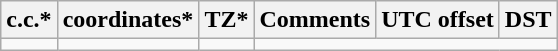<table class="wikitable sortable">
<tr>
<th>c.c.*</th>
<th>coordinates*</th>
<th>TZ*</th>
<th>Comments</th>
<th>UTC offset</th>
<th>DST</th>
</tr>
<tr --->
<td></td>
<td></td>
<td></td>
</tr>
</table>
